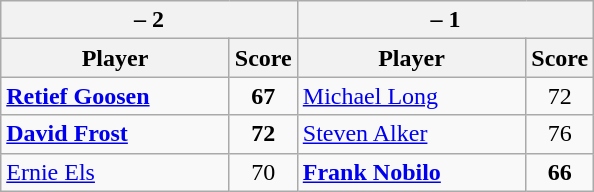<table class=wikitable>
<tr>
<th colspan=2> – 2</th>
<th colspan=2> – 1</th>
</tr>
<tr>
<th width=145>Player</th>
<th>Score</th>
<th width=145>Player</th>
<th>Score</th>
</tr>
<tr>
<td><strong><a href='#'>Retief Goosen</a></strong></td>
<td align=center><strong>67</strong></td>
<td><a href='#'>Michael Long</a></td>
<td align=center>72</td>
</tr>
<tr>
<td><strong><a href='#'>David Frost</a></strong></td>
<td align=center><strong>72</strong></td>
<td><a href='#'>Steven Alker</a></td>
<td align=center>76</td>
</tr>
<tr>
<td><a href='#'>Ernie Els</a></td>
<td align=center>70</td>
<td><strong><a href='#'>Frank Nobilo</a></strong></td>
<td align=center><strong>66</strong></td>
</tr>
</table>
